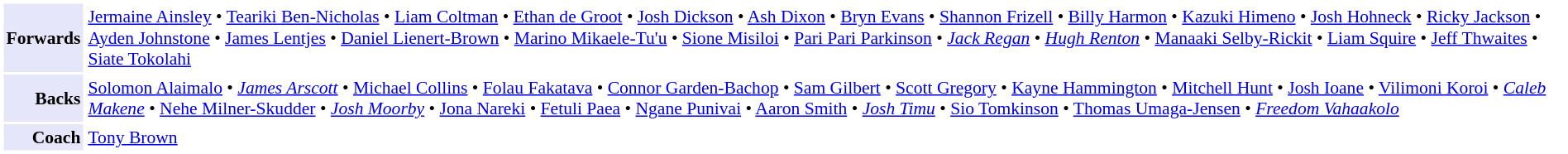<table cellpadding="2" style="border: 1px solid white; font-size:90%;">
<tr>
<td style="text-align:right;" bgcolor="lavender"><strong>Forwards</strong></td>
<td style="text-align:left;"><a href='#'>Jermaine Ainsley</a> • <a href='#'>Teariki Ben-Nicholas</a> • <a href='#'>Liam Coltman</a> • <a href='#'>Ethan de Groot</a> • <a href='#'>Josh Dickson</a> • <a href='#'>Ash Dixon</a> • <a href='#'>Bryn Evans</a> • <a href='#'>Shannon Frizell</a> • <a href='#'>Billy Harmon</a> • <a href='#'>Kazuki Himeno</a> • <a href='#'>Josh Hohneck</a> • <a href='#'>Ricky Jackson</a> • <a href='#'>Ayden Johnstone</a> • <a href='#'>James Lentjes</a> • <a href='#'>Daniel Lienert-Brown</a> • <a href='#'>Marino Mikaele-Tu'u</a> • <a href='#'>Sione Misiloi</a> • <a href='#'>Pari Pari Parkinson</a> • <em><a href='#'>Jack Regan</a></em> • <em><a href='#'>Hugh Renton</a></em> • <a href='#'>Manaaki Selby-Rickit</a> • <a href='#'>Liam Squire</a> • <a href='#'>Jeff Thwaites</a> • <a href='#'>Siate Tokolahi</a></td>
</tr>
<tr>
<td style="text-align:right;" bgcolor="lavender"><strong>Backs</strong></td>
<td style="text-align:left;"><a href='#'>Solomon Alaimalo</a> • <em><a href='#'>James Arscott</a></em> • <a href='#'>Michael Collins</a> • <a href='#'>Folau Fakatava</a> • <a href='#'>Connor Garden-Bachop</a> • <a href='#'>Sam Gilbert</a> • <a href='#'>Scott Gregory</a> • <a href='#'>Kayne Hammington</a> • <a href='#'>Mitchell Hunt</a> • <a href='#'>Josh Ioane</a> • <a href='#'>Vilimoni Koroi</a> • <em><a href='#'>Caleb Makene</a></em> • <a href='#'>Nehe Milner-Skudder</a> • <em><a href='#'>Josh Moorby</a></em> • <a href='#'>Jona Nareki</a> • <a href='#'>Fetuli Paea</a> • <a href='#'>Ngane Punivai</a> • <a href='#'>Aaron Smith</a> • <em><a href='#'>Josh Timu</a></em> • <a href='#'>Sio Tomkinson</a> • <a href='#'>Thomas Umaga-Jensen</a> • <em><a href='#'>Freedom Vahaakolo</a></em></td>
</tr>
<tr>
<td style="text-align:right;" bgcolor="lavender"><strong>Coach</strong></td>
<td style="text-align:left;"><a href='#'>Tony Brown</a></td>
</tr>
</table>
